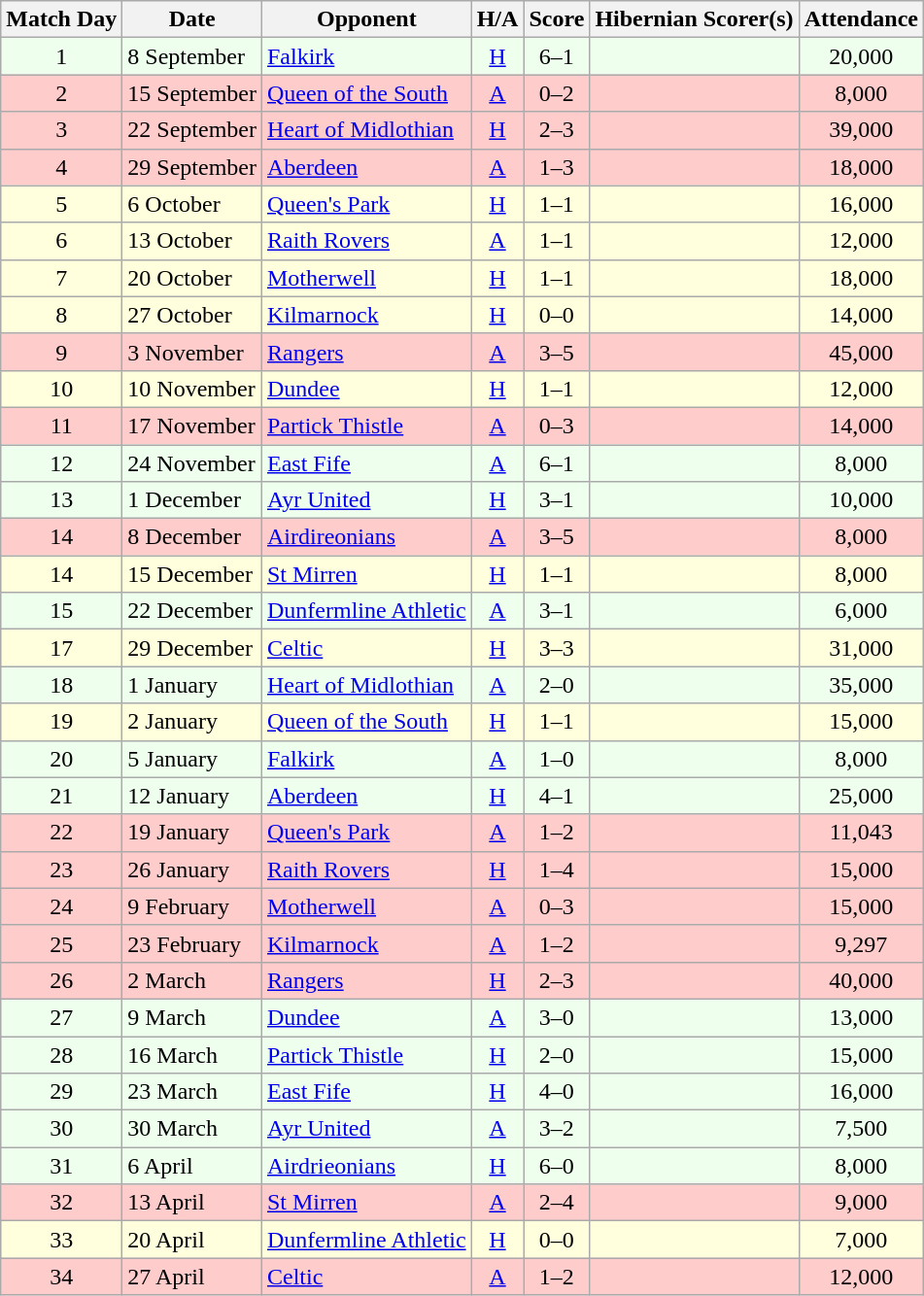<table class="wikitable" style="text-align:center">
<tr>
<th>Match Day</th>
<th>Date</th>
<th>Opponent</th>
<th>H/A</th>
<th>Score</th>
<th>Hibernian Scorer(s)</th>
<th>Attendance</th>
</tr>
<tr bgcolor=#EEFFEE>
<td>1</td>
<td align=left>8 September</td>
<td align=left><a href='#'>Falkirk</a></td>
<td><a href='#'>H</a></td>
<td>6–1</td>
<td align=left></td>
<td>20,000</td>
</tr>
<tr bgcolor=#FFCCCC>
<td>2</td>
<td align=left>15 September</td>
<td align=left><a href='#'>Queen of the South</a></td>
<td><a href='#'>A</a></td>
<td>0–2</td>
<td align=left></td>
<td>8,000</td>
</tr>
<tr bgcolor=#FFCCCC>
<td>3</td>
<td align=left>22 September</td>
<td align=left><a href='#'>Heart of Midlothian</a></td>
<td><a href='#'>H</a></td>
<td>2–3</td>
<td align=left></td>
<td>39,000</td>
</tr>
<tr bgcolor=#FFCCCC>
<td>4</td>
<td align=left>29 September</td>
<td align=left><a href='#'>Aberdeen</a></td>
<td><a href='#'>A</a></td>
<td>1–3</td>
<td align=left></td>
<td>18,000</td>
</tr>
<tr bgcolor=#FFFFDD>
<td>5</td>
<td align=left>6 October</td>
<td align=left><a href='#'>Queen's Park</a></td>
<td><a href='#'>H</a></td>
<td>1–1</td>
<td align=left></td>
<td>16,000</td>
</tr>
<tr bgcolor=#FFFFDD>
<td>6</td>
<td align=left>13 October</td>
<td align=left><a href='#'>Raith Rovers</a></td>
<td><a href='#'>A</a></td>
<td>1–1</td>
<td align=left></td>
<td>12,000</td>
</tr>
<tr bgcolor=#FFFFDD>
<td>7</td>
<td align=left>20 October</td>
<td align=left><a href='#'>Motherwell</a></td>
<td><a href='#'>H</a></td>
<td>1–1</td>
<td align=left></td>
<td>18,000</td>
</tr>
<tr bgcolor=#FFFFDD>
<td>8</td>
<td align=left>27 October</td>
<td align=left><a href='#'>Kilmarnock</a></td>
<td><a href='#'>H</a></td>
<td>0–0</td>
<td align=left></td>
<td>14,000</td>
</tr>
<tr bgcolor=#FFCCCC>
<td>9</td>
<td align=left>3 November</td>
<td align=left><a href='#'>Rangers</a></td>
<td><a href='#'>A</a></td>
<td>3–5</td>
<td align=left></td>
<td>45,000</td>
</tr>
<tr bgcolor=#FFFFDD>
<td>10</td>
<td align=left>10 November</td>
<td align=left><a href='#'>Dundee</a></td>
<td><a href='#'>H</a></td>
<td>1–1</td>
<td align=left></td>
<td>12,000</td>
</tr>
<tr bgcolor=#FFCCCC>
<td>11</td>
<td align=left>17 November</td>
<td align=left><a href='#'>Partick Thistle</a></td>
<td><a href='#'>A</a></td>
<td>0–3</td>
<td align=left></td>
<td>14,000</td>
</tr>
<tr bgcolor=#EEFFEE>
<td>12</td>
<td align=left>24 November</td>
<td align=left><a href='#'>East Fife</a></td>
<td><a href='#'>A</a></td>
<td>6–1</td>
<td align=left></td>
<td>8,000</td>
</tr>
<tr bgcolor=#EEFFEE>
<td>13</td>
<td align=left>1 December</td>
<td align=left><a href='#'>Ayr United</a></td>
<td><a href='#'>H</a></td>
<td>3–1</td>
<td align=left></td>
<td>10,000</td>
</tr>
<tr bgcolor=#FFCCCC>
<td>14</td>
<td align=left>8 December</td>
<td align=left><a href='#'>Airdireonians</a></td>
<td><a href='#'>A</a></td>
<td>3–5</td>
<td align=left></td>
<td>8,000</td>
</tr>
<tr bgcolor=#FFFFDD>
<td>14</td>
<td align=left>15 December</td>
<td align=left><a href='#'>St Mirren</a></td>
<td><a href='#'>H</a></td>
<td>1–1</td>
<td align=left></td>
<td>8,000</td>
</tr>
<tr bgcolor=#EEFFEE>
<td>15</td>
<td align=left>22 December</td>
<td align=left><a href='#'>Dunfermline Athletic</a></td>
<td><a href='#'>A</a></td>
<td>3–1</td>
<td align=left></td>
<td>6,000</td>
</tr>
<tr bgcolor=#FFFFDD>
<td>17</td>
<td align=left>29 December</td>
<td align=left><a href='#'>Celtic</a></td>
<td><a href='#'>H</a></td>
<td>3–3</td>
<td align=left></td>
<td>31,000</td>
</tr>
<tr bgcolor=#EEFFEE>
<td>18</td>
<td align=left>1 January</td>
<td align=left><a href='#'>Heart of Midlothian</a></td>
<td><a href='#'>A</a></td>
<td>2–0</td>
<td align=left></td>
<td>35,000</td>
</tr>
<tr bgcolor=#FFFFDD>
<td>19</td>
<td align=left>2 January</td>
<td align=left><a href='#'>Queen of the South</a></td>
<td><a href='#'>H</a></td>
<td>1–1</td>
<td align=left></td>
<td>15,000</td>
</tr>
<tr bgcolor=#EEFFEE>
<td>20</td>
<td align=left>5 January</td>
<td align=left><a href='#'>Falkirk</a></td>
<td><a href='#'>A</a></td>
<td>1–0</td>
<td align=left></td>
<td>8,000</td>
</tr>
<tr bgcolor=#EEFFEE>
<td>21</td>
<td align=left>12 January</td>
<td align=left><a href='#'>Aberdeen</a></td>
<td><a href='#'>H</a></td>
<td>4–1</td>
<td align=left></td>
<td>25,000</td>
</tr>
<tr bgcolor=#FFCCCC>
<td>22</td>
<td align=left>19 January</td>
<td align=left><a href='#'>Queen's Park</a></td>
<td><a href='#'>A</a></td>
<td>1–2</td>
<td align=left></td>
<td>11,043</td>
</tr>
<tr bgcolor=#FFCCCC>
<td>23</td>
<td align=left>26 January</td>
<td align=left><a href='#'>Raith Rovers</a></td>
<td><a href='#'>H</a></td>
<td>1–4</td>
<td align=left></td>
<td>15,000</td>
</tr>
<tr bgcolor=#FFCCCC>
<td>24</td>
<td align=left>9 February</td>
<td align=left><a href='#'>Motherwell</a></td>
<td><a href='#'>A</a></td>
<td>0–3</td>
<td align=left></td>
<td>15,000</td>
</tr>
<tr bgcolor=#FFCCCC>
<td>25</td>
<td align=left>23 February</td>
<td align=left><a href='#'>Kilmarnock</a></td>
<td><a href='#'>A</a></td>
<td>1–2</td>
<td align=left></td>
<td>9,297</td>
</tr>
<tr bgcolor=#FFCCCC>
<td>26</td>
<td align=left>2 March</td>
<td align=left><a href='#'>Rangers</a></td>
<td><a href='#'>H</a></td>
<td>2–3</td>
<td align=left></td>
<td>40,000</td>
</tr>
<tr bgcolor=#EEFFEE>
<td>27</td>
<td align=left>9 March</td>
<td align=left><a href='#'>Dundee</a></td>
<td><a href='#'>A</a></td>
<td>3–0</td>
<td align=left></td>
<td>13,000</td>
</tr>
<tr bgcolor=#EEFFEE>
<td>28</td>
<td align=left>16 March</td>
<td align=left><a href='#'>Partick Thistle</a></td>
<td><a href='#'>H</a></td>
<td>2–0</td>
<td align=left></td>
<td>15,000</td>
</tr>
<tr bgcolor=#EEFFEE>
<td>29</td>
<td align=left>23 March</td>
<td align=left><a href='#'>East Fife</a></td>
<td><a href='#'>H</a></td>
<td>4–0</td>
<td align=left></td>
<td>16,000</td>
</tr>
<tr bgcolor=#EEFFEE>
<td>30</td>
<td align=left>30 March</td>
<td align=left><a href='#'>Ayr United</a></td>
<td><a href='#'>A</a></td>
<td>3–2</td>
<td align=left></td>
<td>7,500</td>
</tr>
<tr bgcolor=#EEFFEE>
<td>31</td>
<td align=left>6 April</td>
<td align=left><a href='#'>Airdrieonians</a></td>
<td><a href='#'>H</a></td>
<td>6–0</td>
<td align=left></td>
<td>8,000</td>
</tr>
<tr bgcolor=#FFCCCC>
<td>32</td>
<td align=left>13 April</td>
<td align=left><a href='#'>St Mirren</a></td>
<td><a href='#'>A</a></td>
<td>2–4</td>
<td align=left></td>
<td>9,000</td>
</tr>
<tr bgcolor=#FFFFDD>
<td>33</td>
<td align=left>20 April</td>
<td align=left><a href='#'>Dunfermline Athletic</a></td>
<td><a href='#'>H</a></td>
<td>0–0</td>
<td align=left></td>
<td>7,000</td>
</tr>
<tr bgcolor=#FFCCCC>
<td>34</td>
<td align=left>27 April</td>
<td align=left><a href='#'>Celtic</a></td>
<td><a href='#'>A</a></td>
<td>1–2</td>
<td align=left></td>
<td>12,000</td>
</tr>
</table>
